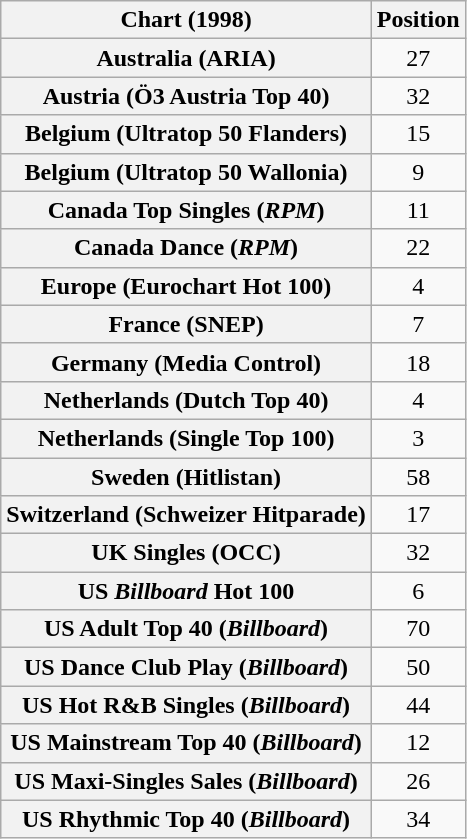<table class="wikitable sortable plainrowheaders" style="text-align:center">
<tr>
<th>Chart (1998)</th>
<th>Position</th>
</tr>
<tr>
<th scope="row">Australia (ARIA)</th>
<td>27</td>
</tr>
<tr>
<th scope="row">Austria (Ö3 Austria Top 40)</th>
<td>32</td>
</tr>
<tr>
<th scope="row">Belgium (Ultratop 50 Flanders)</th>
<td>15</td>
</tr>
<tr>
<th scope="row">Belgium (Ultratop 50 Wallonia)</th>
<td>9</td>
</tr>
<tr>
<th scope="row">Canada Top Singles (<em>RPM</em>)</th>
<td>11</td>
</tr>
<tr>
<th scope="row">Canada Dance (<em>RPM</em>)</th>
<td>22</td>
</tr>
<tr>
<th scope="row">Europe (Eurochart Hot 100)</th>
<td>4</td>
</tr>
<tr>
<th scope="row">France (SNEP)</th>
<td>7</td>
</tr>
<tr>
<th scope="row">Germany (Media Control)</th>
<td>18</td>
</tr>
<tr>
<th scope="row">Netherlands (Dutch Top 40)</th>
<td>4</td>
</tr>
<tr>
<th scope="row">Netherlands (Single Top 100)</th>
<td>3</td>
</tr>
<tr>
<th scope="row">Sweden (Hitlistan)</th>
<td>58</td>
</tr>
<tr>
<th scope="row">Switzerland (Schweizer Hitparade)</th>
<td>17</td>
</tr>
<tr>
<th scope="row">UK Singles (OCC)</th>
<td>32</td>
</tr>
<tr>
<th scope="row">US <em>Billboard</em> Hot 100</th>
<td>6</td>
</tr>
<tr>
<th scope="row">US Adult Top 40 (<em>Billboard</em>)</th>
<td>70</td>
</tr>
<tr>
<th scope="row">US Dance Club Play (<em>Billboard</em>)</th>
<td>50</td>
</tr>
<tr>
<th scope="row">US Hot R&B Singles (<em>Billboard</em>)</th>
<td>44</td>
</tr>
<tr>
<th scope="row">US Mainstream Top 40 (<em>Billboard</em>)</th>
<td>12</td>
</tr>
<tr>
<th scope="row">US Maxi-Singles Sales (<em>Billboard</em>)</th>
<td>26</td>
</tr>
<tr>
<th scope="row">US Rhythmic Top 40 (<em>Billboard</em>)</th>
<td>34</td>
</tr>
</table>
